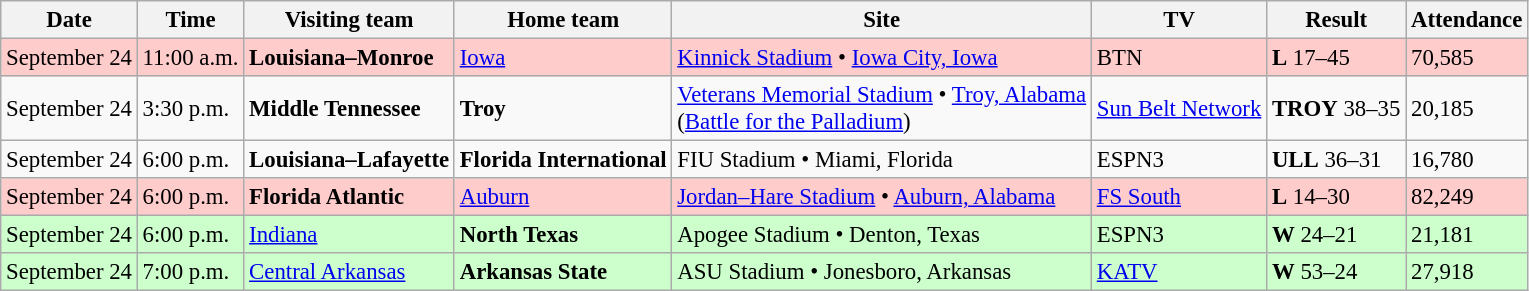<table class="wikitable" style="font-size:95%;">
<tr>
<th>Date</th>
<th>Time</th>
<th>Visiting team</th>
<th>Home team</th>
<th>Site</th>
<th>TV</th>
<th>Result</th>
<th>Attendance</th>
</tr>
<tr style="background:#fcc;">
<td>September 24</td>
<td>11:00 a.m.</td>
<td><strong>Louisiana–Monroe</strong></td>
<td><a href='#'>Iowa</a></td>
<td><a href='#'>Kinnick Stadium</a> • <a href='#'>Iowa City, Iowa</a></td>
<td>BTN</td>
<td><strong>L</strong> 17–45</td>
<td>70,585</td>
</tr>
<tr>
<td>September 24</td>
<td>3:30 p.m.</td>
<td><strong>Middle Tennessee</strong></td>
<td><strong>Troy</strong></td>
<td><a href='#'>Veterans Memorial Stadium</a> • <a href='#'>Troy, Alabama</a><br>(<a href='#'>Battle for the Palladium</a>)</td>
<td><a href='#'>Sun Belt Network</a></td>
<td><strong>TROY</strong> 38–35</td>
<td>20,185</td>
</tr>
<tr>
<td>September 24</td>
<td>6:00 p.m.</td>
<td><strong>Louisiana–Lafayette</strong></td>
<td><strong>Florida International</strong></td>
<td>FIU Stadium • Miami, Florida</td>
<td>ESPN3</td>
<td><strong>ULL</strong> 36–31</td>
<td>16,780</td>
</tr>
<tr style="background:#fcc;">
<td>September 24</td>
<td>6:00 p.m.</td>
<td><strong>Florida Atlantic</strong></td>
<td><a href='#'>Auburn</a></td>
<td><a href='#'>Jordan–Hare Stadium</a> • <a href='#'>Auburn, Alabama</a></td>
<td><a href='#'>FS South</a></td>
<td><strong>L</strong> 14–30</td>
<td>82,249</td>
</tr>
<tr style="background:#cfc;">
<td>September 24</td>
<td>6:00 p.m.</td>
<td><a href='#'>Indiana</a></td>
<td><strong>North Texas</strong></td>
<td>Apogee Stadium • Denton, Texas</td>
<td>ESPN3</td>
<td><strong>W</strong> 24–21</td>
<td>21,181</td>
</tr>
<tr style="background:#cfc;">
<td>September 24</td>
<td>7:00 p.m.</td>
<td><a href='#'>Central Arkansas</a></td>
<td><strong>Arkansas State</strong></td>
<td>ASU Stadium • Jonesboro, Arkansas</td>
<td><a href='#'>KATV</a></td>
<td><strong>W</strong> 53–24</td>
<td>27,918</td>
</tr>
</table>
